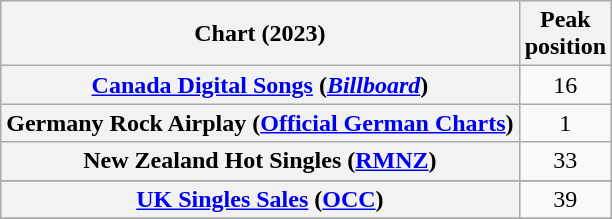<table class="wikitable sortable plainrowheaders" style="text-align:center">
<tr>
<th scope="col">Chart (2023)</th>
<th scope="col">Peak<br>position</th>
</tr>
<tr>
<th scope="row"><a href='#'>Canada Digital Songs</a> (<em><a href='#'>Billboard</a></em>)</th>
<td>16</td>
</tr>
<tr>
<th scope="row">Germany Rock Airplay (<a href='#'>Official German Charts</a>)</th>
<td>1</td>
</tr>
<tr>
<th scope="row">New Zealand Hot Singles (<a href='#'>RMNZ</a>)</th>
<td>33</td>
</tr>
<tr>
</tr>
<tr>
<th scope="row"><a href='#'>UK Singles Sales</a> (<a href='#'>OCC</a>)</th>
<td>39</td>
</tr>
<tr>
</tr>
<tr>
</tr>
<tr>
</tr>
<tr>
</tr>
</table>
